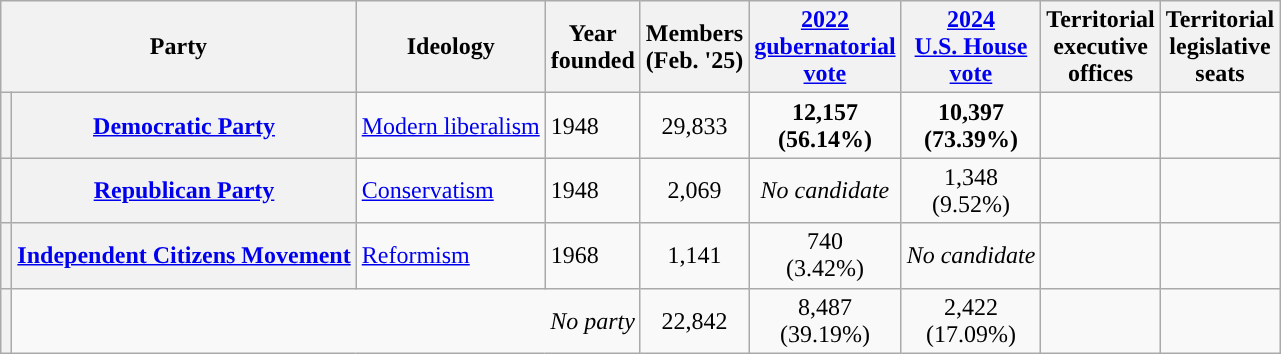<table class="wikitable plainrowheaders">
<tr>
<th colspan="2">Party</th>
<th>Ideology</th>
<th>Year<br>founded</th>
<th>Members<br>(Feb. '25)</th>
<th><a href='#'>2022<br>gubernatorial<br>vote</a></th>
<th><a href='#'>2024<br>U.S. House<br>vote</a></th>
<th>Territorial<br>executive<br>offices</th>
<th>Territorial<br>legislative<br>seats</th>
</tr>
<tr>
<th style="background-color:"></th>
<th><a href='#'>Democratic Party</a></th>
<td><a href='#'>Modern liberalism</a></td>
<td>1948</td>
<td style="text-align: center">29,833</td>
<td style="text-align: center"><strong>12,157<br>(56.14%)</strong></td>
<td style="text-align: center"><strong>10,397<br>(73.39%)</strong></td>
<td></td>
<td></td>
</tr>
<tr>
<th style="background-color:"></th>
<th><a href='#'>Republican Party</a></th>
<td><a href='#'>Conservatism</a></td>
<td>1948</td>
<td style="text-align: center">2,069</td>
<td style="text-align: center"><em>No candidate</em></td>
<td style="text-align: center">1,348 <br>(9.52%)</td>
<td></td>
<td></td>
</tr>
<tr>
<th style="background-color:"></th>
<th><a href='#'>Independent Citizens Movement</a></th>
<td><a href='#'>Reformism</a></td>
<td>1968</td>
<td style="text-align: center">1,141</td>
<td style="text-align: center">740 <br>(3.42%)</td>
<td style="text-align: center"><em>No candidate</em></td>
<td></td>
<td></td>
</tr>
<tr>
<th style="background-color:"></th>
<td colspan=3 style="text-align: right"><em>No party</em></td>
<td style="text-align: center">22,842</td>
<td style="text-align: center">8,487<br>(39.19%)</td>
<td style="text-align: center">2,422<br>(17.09%)</td>
<td></td>
<td></td>
</tr>
</table>
